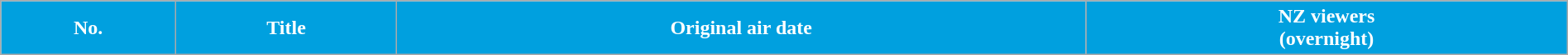<table class="wikitable plainrowheaders" style="width: 100%; margin-right: 0;">
<tr style="color:white;">
<th style="background:#00A0DF;">No.</th>
<th style="background:#00A0DF;">Title</th>
<th style="background:#00A0DF;">Original air date</th>
<th style="background:#00A0DF;">NZ viewers<br>(overnight)<br>




</th>
</tr>
</table>
